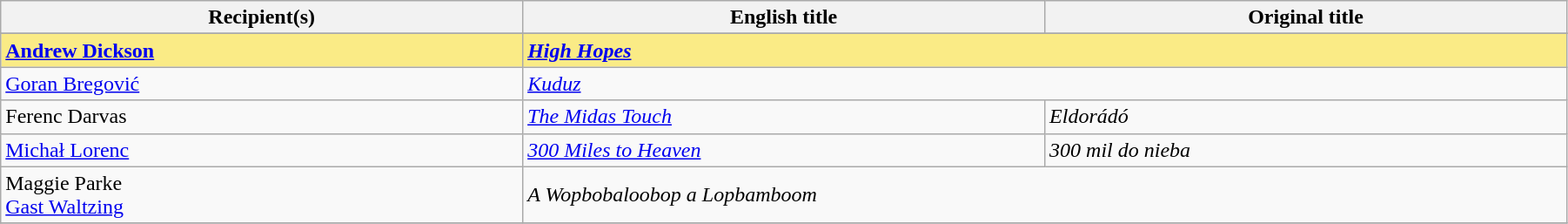<table class="sortable wikitable" width="95%" cellpadding="5">
<tr>
<th width="20%">Recipient(s)</th>
<th width="20%">English title</th>
<th width="20%">Original title</th>
</tr>
<tr>
</tr>
<tr style="background:#FAEB86">
<td> <strong><a href='#'>Andrew Dickson</a></strong></td>
<td colspan="2"><strong><em><a href='#'>High Hopes</a></em></strong></td>
</tr>
<tr>
<td> <a href='#'>Goran Bregović</a></td>
<td colspan="2"><em><a href='#'>Kuduz</a></em></td>
</tr>
<tr>
<td> Ferenc Darvas</td>
<td><em><a href='#'>The Midas Touch</a></em></td>
<td><em>Eldorádó</em></td>
</tr>
<tr>
<td> <a href='#'>Michał Lorenc</a></td>
<td><em><a href='#'>300 Miles to Heaven</a></em></td>
<td><em>300 mil do nieba</em></td>
</tr>
<tr>
<td> Maggie Parke<br>  <a href='#'>Gast Waltzing</a></td>
<td colspan="2"><em>A Wopbobaloobop a Lopbamboom</em></td>
</tr>
<tr>
</tr>
</table>
